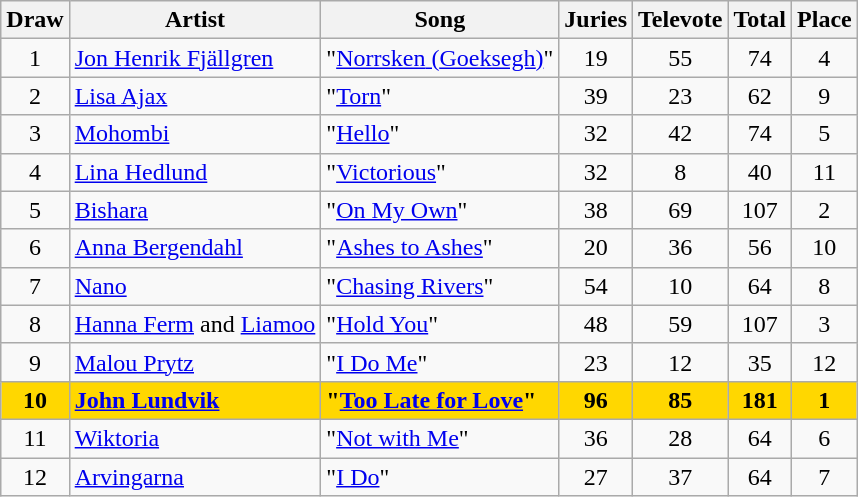<table class="sortable wikitable" style="margin: 1em auto 1em auto; text-align:center;">
<tr>
<th>Draw</th>
<th>Artist</th>
<th>Song</th>
<th>Juries</th>
<th>Televote</th>
<th>Total</th>
<th>Place</th>
</tr>
<tr>
<td>1</td>
<td align="left"><a href='#'>Jon Henrik Fjällgren</a></td>
<td align="left">"<a href='#'><span>Norrsken</span> (<span>Goeksegh</span>)</a>"</td>
<td>19</td>
<td>55</td>
<td>74</td>
<td>4</td>
</tr>
<tr>
<td>2</td>
<td align="left"><a href='#'>Lisa Ajax</a></td>
<td align="left">"<a href='#'>Torn</a>"</td>
<td>39</td>
<td>23</td>
<td>62</td>
<td>9</td>
</tr>
<tr>
<td>3</td>
<td align="left"><a href='#'>Mohombi</a></td>
<td align="left">"<a href='#'>Hello</a>"</td>
<td>32</td>
<td>42</td>
<td>74</td>
<td>5</td>
</tr>
<tr>
<td>4</td>
<td align="left"><a href='#'>Lina Hedlund</a></td>
<td align="left">"<a href='#'>Victorious</a>"</td>
<td>32</td>
<td>8</td>
<td>40</td>
<td>11</td>
</tr>
<tr>
<td>5</td>
<td align="left"><a href='#'>Bishara</a></td>
<td align="left">"<a href='#'>On My Own</a>"</td>
<td>38</td>
<td>69</td>
<td>107</td>
<td>2</td>
</tr>
<tr>
<td>6</td>
<td align="left"><a href='#'>Anna Bergendahl</a></td>
<td align="left">"<a href='#'>Ashes to Ashes</a>"</td>
<td>20</td>
<td>36</td>
<td>56</td>
<td>10</td>
</tr>
<tr>
<td>7</td>
<td align="left"><a href='#'>Nano</a></td>
<td align="left">"<a href='#'>Chasing Rivers</a>"</td>
<td>54</td>
<td>10</td>
<td>64</td>
<td>8</td>
</tr>
<tr>
<td>8</td>
<td align="left"><a href='#'>Hanna Ferm</a> and <a href='#'>Liamoo</a></td>
<td align="left">"<a href='#'>Hold You</a>"</td>
<td>48</td>
<td>59</td>
<td>107</td>
<td>3</td>
</tr>
<tr>
<td>9</td>
<td align="left"><a href='#'>Malou Prytz</a></td>
<td align="left">"<a href='#'>I Do Me</a>"</td>
<td>23</td>
<td>12</td>
<td>35</td>
<td>12</td>
</tr>
<tr style="font-weight:bold; background:gold;">
<td>10</td>
<td align="left"><a href='#'>John Lundvik</a></td>
<td align="left">"<a href='#'>Too Late for Love</a>"</td>
<td>96</td>
<td>85</td>
<td>181</td>
<td>1</td>
</tr>
<tr>
<td>11</td>
<td align="left"><a href='#'>Wiktoria</a></td>
<td align="left">"<a href='#'>Not with Me</a>"</td>
<td>36</td>
<td>28</td>
<td>64</td>
<td>6</td>
</tr>
<tr>
<td>12</td>
<td align="left"><a href='#'>Arvingarna</a></td>
<td align="left">"<a href='#'>I Do</a>"</td>
<td>27</td>
<td>37</td>
<td>64</td>
<td>7</td>
</tr>
</table>
